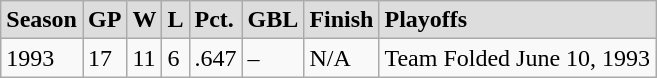<table class="wikitable">
<tr style="font-weight:bold; background:#ddd;" |>
<td>Season</td>
<td>GP</td>
<td>W</td>
<td>L</td>
<td>Pct.</td>
<td>GBL</td>
<td>Finish</td>
<td>Playoffs</td>
</tr>
<tr>
<td>1993</td>
<td>17</td>
<td>11</td>
<td>6</td>
<td>.647</td>
<td>–</td>
<td>N/A</td>
<td>Team Folded June 10, 1993</td>
</tr>
</table>
